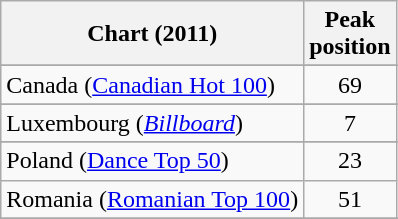<table class="wikitable sortable">
<tr>
<th scope="col">Chart (2011)</th>
<th scope="col">Peak<br>position</th>
</tr>
<tr>
</tr>
<tr>
</tr>
<tr>
</tr>
<tr>
<td>Canada (<a href='#'>Canadian Hot 100</a>)</td>
<td style="text-align:center;">69</td>
</tr>
<tr>
</tr>
<tr>
</tr>
<tr>
</tr>
<tr>
</tr>
<tr>
</tr>
<tr>
</tr>
<tr>
</tr>
<tr>
<td>Luxembourg (<em><a href='#'>Billboard</a></em>)</td>
<td style="text-align:center;">7</td>
</tr>
<tr>
</tr>
<tr>
</tr>
<tr>
</tr>
<tr>
</tr>
<tr>
<td>Poland (<a href='#'>Dance Top 50</a>)</td>
<td style="text-align:center;">23</td>
</tr>
<tr>
<td align="left">Romania (<a href='#'>Romanian Top 100</a>)</td>
<td align="center">51</td>
</tr>
<tr>
</tr>
<tr>
</tr>
<tr>
</tr>
<tr>
</tr>
<tr>
</tr>
<tr>
</tr>
<tr>
</tr>
<tr>
</tr>
<tr>
</tr>
<tr>
</tr>
<tr>
</tr>
</table>
